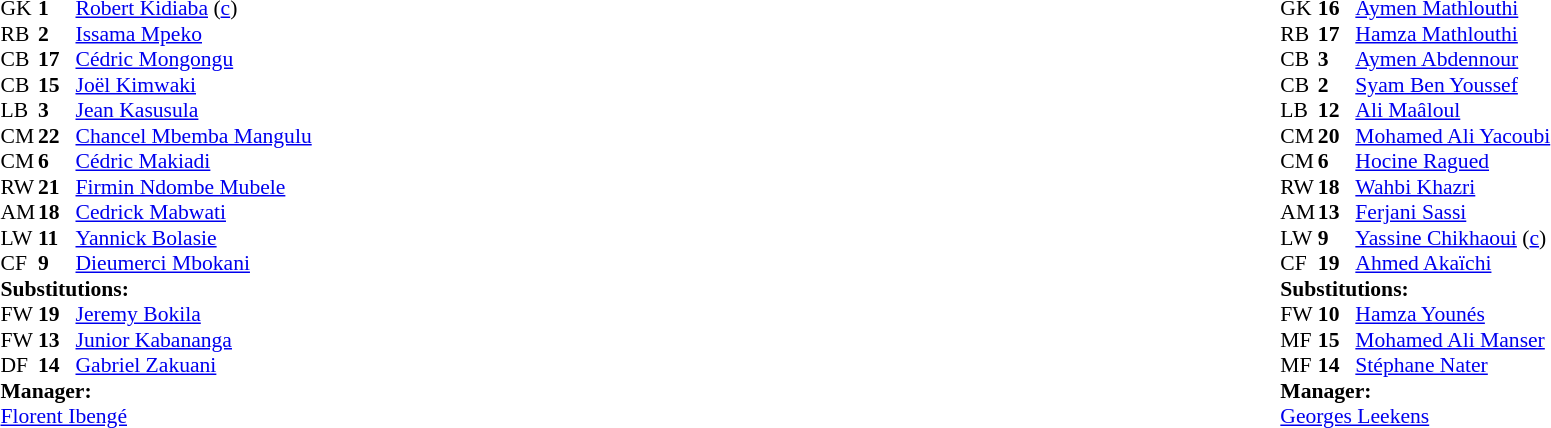<table width="100%">
<tr>
<td valign="top" width="40%"><br><table style="font-size: 90%" cellspacing="0" cellpadding="0">
<tr>
<th width="25"></th>
<th width="25"></th>
</tr>
<tr>
<td>GK</td>
<td><strong>1</strong></td>
<td><a href='#'>Robert Kidiaba</a> (<a href='#'>c</a>)</td>
</tr>
<tr>
<td>RB</td>
<td><strong>2</strong></td>
<td><a href='#'>Issama Mpeko</a></td>
</tr>
<tr>
<td>CB</td>
<td><strong>17</strong></td>
<td><a href='#'>Cédric Mongongu</a></td>
<td></td>
<td></td>
</tr>
<tr>
<td>CB</td>
<td><strong>15</strong></td>
<td><a href='#'>Joël Kimwaki</a></td>
</tr>
<tr>
<td>LB</td>
<td><strong>3</strong></td>
<td><a href='#'>Jean Kasusula</a></td>
</tr>
<tr>
<td>CM</td>
<td><strong>22</strong></td>
<td><a href='#'>Chancel Mbemba Mangulu</a></td>
</tr>
<tr>
<td>CM</td>
<td><strong>6</strong></td>
<td><a href='#'>Cédric Makiadi</a></td>
</tr>
<tr>
<td>RW</td>
<td><strong>21</strong></td>
<td><a href='#'>Firmin Ndombe Mubele</a></td>
<td></td>
<td></td>
</tr>
<tr>
<td>AM</td>
<td><strong>18</strong></td>
<td><a href='#'>Cedrick Mabwati</a></td>
<td></td>
<td></td>
</tr>
<tr>
<td>LW</td>
<td><strong>11</strong></td>
<td><a href='#'>Yannick Bolasie</a></td>
</tr>
<tr>
<td>CF</td>
<td><strong>9</strong></td>
<td><a href='#'>Dieumerci Mbokani</a></td>
</tr>
<tr>
<td colspan=3><strong>Substitutions:</strong></td>
</tr>
<tr>
<td>FW</td>
<td><strong>19</strong></td>
<td><a href='#'>Jeremy Bokila</a></td>
<td></td>
<td></td>
</tr>
<tr>
<td>FW</td>
<td><strong>13</strong></td>
<td><a href='#'>Junior Kabananga</a></td>
<td></td>
<td></td>
</tr>
<tr>
<td>DF</td>
<td><strong>14</strong></td>
<td><a href='#'>Gabriel Zakuani</a></td>
<td></td>
<td></td>
</tr>
<tr>
<td colspan=3><strong>Manager:</strong></td>
</tr>
<tr>
<td colspan=3><a href='#'>Florent Ibengé</a></td>
</tr>
</table>
</td>
<td valign="top"></td>
<td valign="top" width="50%"><br><table style="font-size: 90%" cellspacing="0" cellpadding="0" align="center">
<tr>
<th width=25></th>
<th width=25></th>
</tr>
<tr>
<td>GK</td>
<td><strong>16</strong></td>
<td><a href='#'>Aymen Mathlouthi</a></td>
</tr>
<tr>
<td>RB</td>
<td><strong>17</strong></td>
<td><a href='#'>Hamza Mathlouthi</a></td>
</tr>
<tr>
<td>CB</td>
<td><strong>3</strong></td>
<td><a href='#'>Aymen Abdennour</a></td>
</tr>
<tr>
<td>CB</td>
<td><strong>2</strong></td>
<td><a href='#'>Syam Ben Youssef</a></td>
</tr>
<tr>
<td>LB</td>
<td><strong>12</strong></td>
<td><a href='#'>Ali Maâloul</a></td>
</tr>
<tr>
<td>CM</td>
<td><strong>20</strong></td>
<td><a href='#'>Mohamed Ali Yacoubi</a> </td>
<td></td>
</tr>
<tr>
<td>CM</td>
<td><strong>6</strong></td>
<td><a href='#'>Hocine Ragued</a></td>
<td></td>
<td></td>
</tr>
<tr>
<td>RW</td>
<td><strong>18</strong></td>
<td><a href='#'>Wahbi Khazri</a></td>
<td></td>
<td></td>
</tr>
<tr>
<td>AM</td>
<td><strong>13</strong></td>
<td><a href='#'>Ferjani Sassi</a></td>
</tr>
<tr>
<td>LW</td>
<td><strong>9</strong></td>
<td><a href='#'>Yassine Chikhaoui</a> (<a href='#'>c</a>)</td>
</tr>
<tr>
<td>CF</td>
<td><strong>19</strong></td>
<td><a href='#'>Ahmed Akaïchi</a></td>
<td></td>
<td></td>
</tr>
<tr>
<td colspan=3><strong>Substitutions:</strong></td>
</tr>
<tr>
<td>FW</td>
<td><strong>10</strong></td>
<td><a href='#'>Hamza Younés</a></td>
<td></td>
<td></td>
</tr>
<tr>
<td>MF</td>
<td><strong>15</strong></td>
<td><a href='#'>Mohamed Ali Manser</a></td>
<td></td>
<td></td>
</tr>
<tr>
<td>MF</td>
<td><strong>14</strong></td>
<td><a href='#'>Stéphane Nater</a></td>
<td></td>
<td></td>
</tr>
<tr>
<td colspan=3><strong>Manager:</strong></td>
</tr>
<tr>
<td colspan=3> <a href='#'>Georges Leekens</a></td>
</tr>
</table>
</td>
</tr>
</table>
